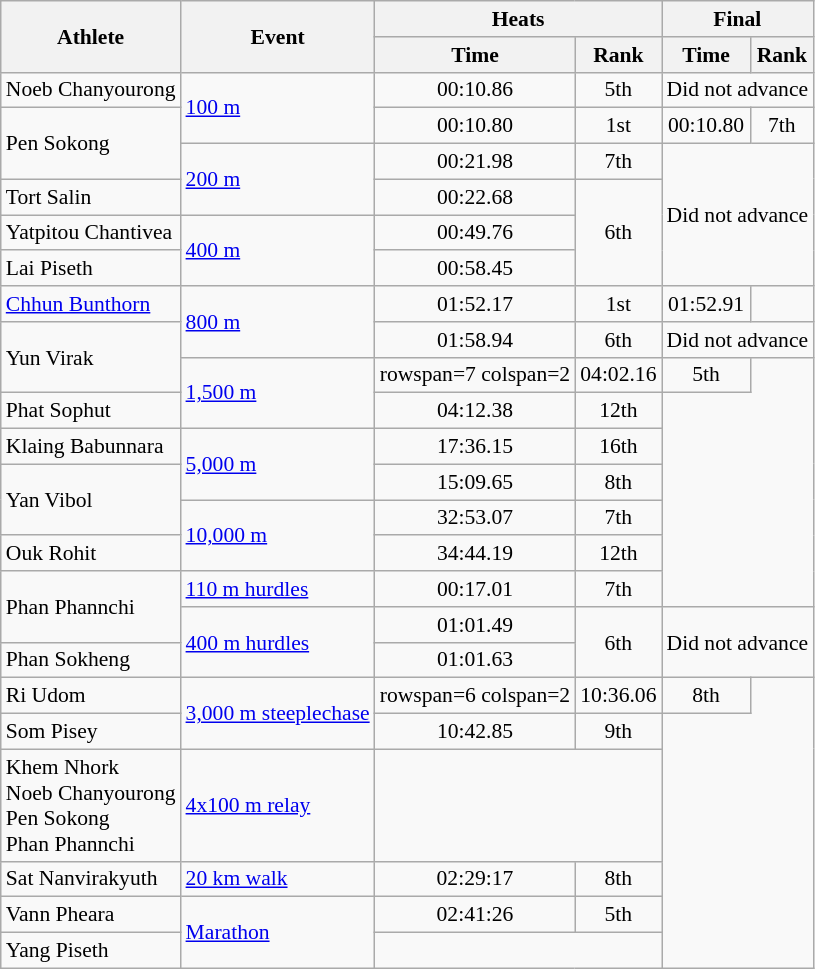<table class="wikitable" style="font-size:90%">
<tr>
<th rowspan=2>Athlete</th>
<th rowspan=2>Event</th>
<th colspan=2>Heats</th>
<th colspan=2>Final</th>
</tr>
<tr>
<th>Time</th>
<th>Rank</th>
<th>Time</th>
<th>Rank</th>
</tr>
<tr align=center>
<td align=left>Noeb Chanyourong</td>
<td rowspan=2 align=left><a href='#'>100 m</a></td>
<td>00:10.86</td>
<td>5th</td>
<td colspan=2>Did not advance</td>
</tr>
<tr align=center>
<td rowspan=2 align=left>Pen Sokong</td>
<td>00:10.80</td>
<td>1st</td>
<td>00:10.80</td>
<td>7th</td>
</tr>
<tr align=center>
<td rowspan=2 align=left><a href='#'>200 m</a></td>
<td>00:21.98</td>
<td>7th</td>
<td colspan=2 rowspan=4>Did not advance</td>
</tr>
<tr align=center>
<td align=left>Tort Salin</td>
<td>00:22.68</td>
<td rowspan=3>6th</td>
</tr>
<tr align=center>
<td align=left>Yatpitou Chantivea</td>
<td rowspan=2 align=left><a href='#'>400 m</a></td>
<td>00:49.76</td>
</tr>
<tr align=center>
<td align=left>Lai Piseth</td>
<td>00:58.45</td>
</tr>
<tr align=center>
<td align=left><a href='#'>Chhun Bunthorn</a></td>
<td rowspan=2 align=left><a href='#'>800 m</a></td>
<td>01:52.17</td>
<td>1st</td>
<td>01:52.91</td>
<td></td>
</tr>
<tr align=center>
<td rowspan=2 align=left>Yun Virak</td>
<td>01:58.94</td>
<td>6th</td>
<td colspan=2>Did not advance</td>
</tr>
<tr align=center>
<td rowspan=2 align=left><a href='#'>1,500 m</a></td>
<td>rowspan=7 colspan=2 </td>
<td>04:02.16</td>
<td>5th</td>
</tr>
<tr align=center>
<td align=left>Phat Sophut</td>
<td>04:12.38</td>
<td>12th</td>
</tr>
<tr align=center>
<td align=left>Klaing Babunnara</td>
<td rowspan=2 align=left><a href='#'>5,000 m</a></td>
<td>17:36.15</td>
<td>16th</td>
</tr>
<tr align=center>
<td rowspan=2 align=left>Yan Vibol</td>
<td>15:09.65</td>
<td>8th</td>
</tr>
<tr align=center>
<td rowspan=2 align=left><a href='#'>10,000 m</a></td>
<td>32:53.07</td>
<td>7th</td>
</tr>
<tr align=center>
<td align=left>Ouk Rohit</td>
<td>34:44.19</td>
<td>12th</td>
</tr>
<tr align=center>
<td rowspan=2 align=left>Phan Phannchi</td>
<td align=left><a href='#'>110 m hurdles</a></td>
<td>00:17.01</td>
<td>7th</td>
</tr>
<tr align=center>
<td rowspan=2 align=left><a href='#'>400 m hurdles</a></td>
<td>01:01.49</td>
<td rowspan=2>6th</td>
<td rowspan=2 colspan=2>Did not advance</td>
</tr>
<tr align=center>
<td align=left>Phan Sokheng</td>
<td>01:01.63</td>
</tr>
<tr align=center>
<td align=left>Ri Udom</td>
<td rowspan=2 align=left><a href='#'>3,000 m steeplechase</a></td>
<td>rowspan=6 colspan=2 </td>
<td>10:36.06</td>
<td>8th</td>
</tr>
<tr align=center>
<td align=left>Som Pisey</td>
<td>10:42.85</td>
<td>9th</td>
</tr>
<tr align=center>
<td align=left>Khem Nhork<br>Noeb Chanyourong<br>Pen Sokong<br>Phan Phannchi</td>
<td align=left><a href='#'>4x100 m relay</a></td>
<td colspan=2></td>
</tr>
<tr align=center>
<td align=left>Sat Nanvirakyuth</td>
<td align=left><a href='#'>20 km walk</a></td>
<td>02:29:17</td>
<td>8th</td>
</tr>
<tr align=center>
<td align=left>Vann Pheara</td>
<td rowspan=2 align=left><a href='#'>Marathon</a></td>
<td>02:41:26</td>
<td>5th</td>
</tr>
<tr align=center>
<td align=left>Yang Piseth</td>
<td colspan=2></td>
</tr>
</table>
